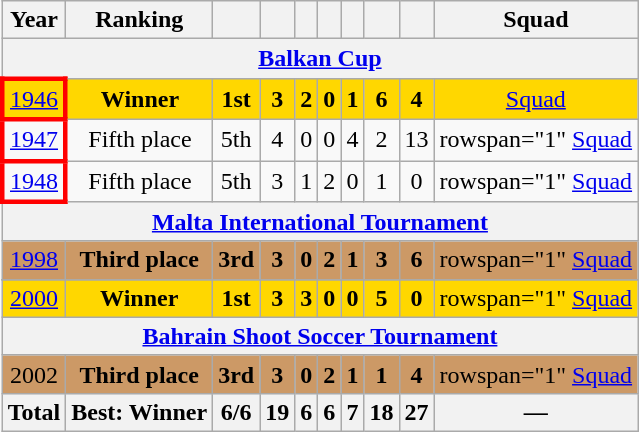<table class="wikitable" style="text-align:center">
<tr>
<th>Year</th>
<th>Ranking</th>
<th></th>
<th></th>
<th></th>
<th></th>
<th></th>
<th></th>
<th></th>
<th>Squad</th>
</tr>
<tr>
<th colspan="10"><a href='#'>Balkan Cup</a></th>
</tr>
<tr bgcolor=gold>
<td style="border: 3px solid red"> <a href='#'>1946</a></td>
<td><strong>Winner</strong></td>
<td><strong>1st</strong></td>
<td><strong>3</strong></td>
<td><strong>2</strong></td>
<td><strong>0</strong></td>
<td><strong>1</strong></td>
<td><strong>6</strong></td>
<td><strong>4</strong></td>
<td><a href='#'>Squad</a></td>
</tr>
<tr>
<td style="border: 3px solid red"><a href='#'>1947</a></td>
<td>Fifth place</td>
<td>5th</td>
<td>4</td>
<td>0</td>
<td>0</td>
<td>4</td>
<td>2</td>
<td>13</td>
<td>rowspan="1"  <a href='#'>Squad</a></td>
</tr>
<tr>
<td style="border: 3px solid red"><a href='#'>1948</a></td>
<td>Fifth place</td>
<td>5th</td>
<td>3</td>
<td>1</td>
<td>2</td>
<td>0</td>
<td>1</td>
<td>0</td>
<td>rowspan="1"  <a href='#'>Squad</a></td>
</tr>
<tr>
<th colspan="10"> <a href='#'>Malta International Tournament</a></th>
</tr>
<tr bgcolor="#CC9966">
<td><a href='#'>1998</a></td>
<td><strong>Third place</strong></td>
<td><strong>3rd</strong></td>
<td><strong>3</strong></td>
<td><strong>0</strong></td>
<td><strong>2</strong></td>
<td><strong>1</strong></td>
<td><strong>3</strong></td>
<td><strong>6</strong></td>
<td>rowspan="1"  <a href='#'>Squad</a></td>
</tr>
<tr>
</tr>
<tr bgcolor=gold>
<td><a href='#'>2000</a></td>
<td><strong>Winner</strong></td>
<td><strong>1st</strong></td>
<td><strong>3</strong></td>
<td><strong>3</strong></td>
<td><strong>0</strong></td>
<td><strong>0</strong></td>
<td><strong>5</strong></td>
<td><strong>0</strong></td>
<td>rowspan="1"  <a href='#'>Squad</a></td>
</tr>
<tr>
<th colspan="10"> <a href='#'>Bahrain Shoot Soccer Tournament</a></th>
</tr>
<tr bgcolor="#CC9966">
<td>2002</td>
<td><strong>Third place</strong></td>
<td><strong>3rd</strong></td>
<td><strong>3</strong></td>
<td><strong>0</strong></td>
<td><strong>2</strong></td>
<td><strong>1</strong></td>
<td><strong>1</strong></td>
<td><strong>4</strong></td>
<td>rowspan="1"  <a href='#'>Squad</a></td>
</tr>
<tr>
<th>Total</th>
<th>Best: Winner</th>
<th>6/6</th>
<th>19</th>
<th>6</th>
<th>6</th>
<th>7</th>
<th>18</th>
<th>27</th>
<th>—</th>
</tr>
</table>
